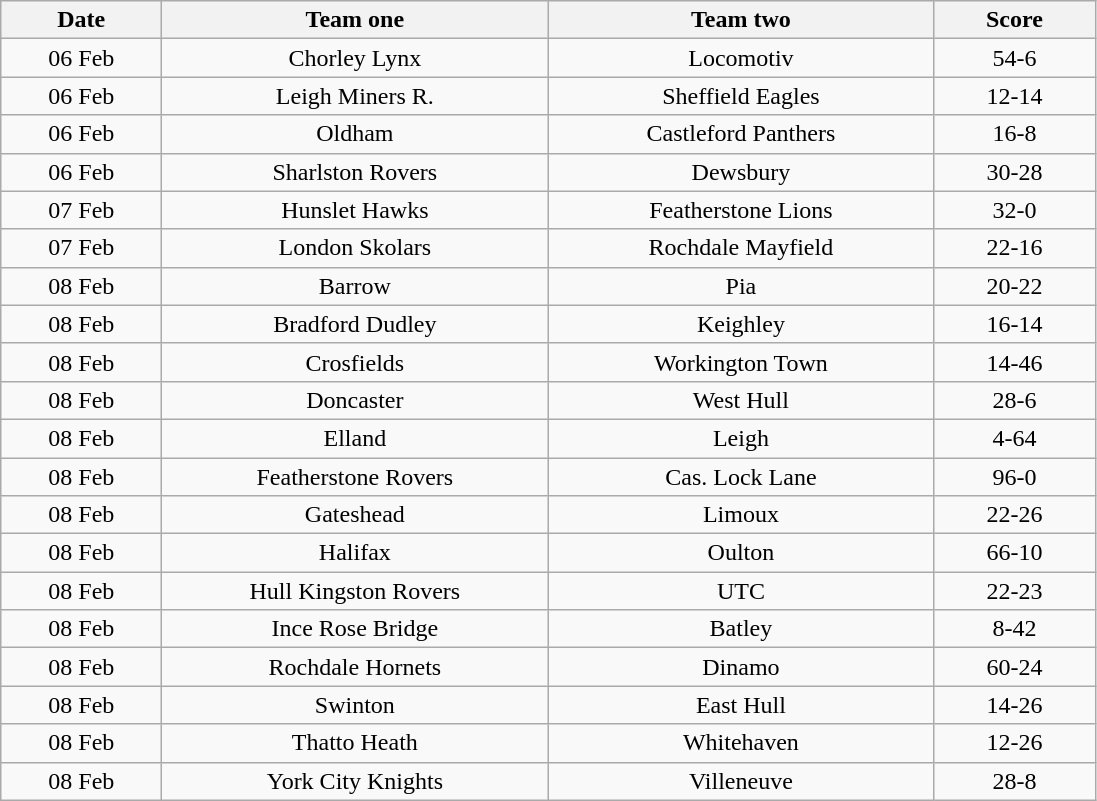<table class="wikitable" style="text-align: center">
<tr>
<th width=100>Date</th>
<th width=250>Team one</th>
<th width=250>Team two</th>
<th width=100>Score</th>
</tr>
<tr>
<td>06 Feb</td>
<td>Chorley Lynx</td>
<td>Locomotiv</td>
<td>54-6</td>
</tr>
<tr>
<td>06 Feb</td>
<td>Leigh Miners R.</td>
<td>Sheffield Eagles</td>
<td>12-14</td>
</tr>
<tr>
<td>06 Feb</td>
<td>Oldham</td>
<td>Castleford Panthers</td>
<td>16-8</td>
</tr>
<tr>
<td>06 Feb</td>
<td>Sharlston Rovers</td>
<td>Dewsbury</td>
<td>30-28</td>
</tr>
<tr>
<td>07 Feb</td>
<td>Hunslet Hawks</td>
<td>Featherstone Lions</td>
<td>32-0</td>
</tr>
<tr>
<td>07 Feb</td>
<td>London Skolars</td>
<td>Rochdale Mayfield</td>
<td>22-16</td>
</tr>
<tr>
<td>08 Feb</td>
<td>Barrow</td>
<td>Pia</td>
<td>20-22</td>
</tr>
<tr>
<td>08 Feb</td>
<td>Bradford Dudley</td>
<td>Keighley</td>
<td>16-14</td>
</tr>
<tr>
<td>08 Feb</td>
<td>Crosfields</td>
<td>Workington Town</td>
<td>14-46</td>
</tr>
<tr>
<td>08 Feb</td>
<td>Doncaster</td>
<td>West Hull</td>
<td>28-6</td>
</tr>
<tr>
<td>08 Feb</td>
<td>Elland</td>
<td>Leigh</td>
<td>4-64</td>
</tr>
<tr>
<td>08 Feb</td>
<td>Featherstone Rovers</td>
<td>Cas. Lock Lane</td>
<td>96-0</td>
</tr>
<tr>
<td>08 Feb</td>
<td>Gateshead</td>
<td>Limoux</td>
<td>22-26</td>
</tr>
<tr>
<td>08 Feb</td>
<td>Halifax</td>
<td>Oulton</td>
<td>66-10</td>
</tr>
<tr>
<td>08 Feb</td>
<td>Hull Kingston Rovers</td>
<td>UTC</td>
<td>22-23</td>
</tr>
<tr>
<td>08 Feb</td>
<td>Ince Rose Bridge</td>
<td>Batley</td>
<td>8-42</td>
</tr>
<tr>
<td>08 Feb</td>
<td>Rochdale Hornets</td>
<td>Dinamo</td>
<td>60-24</td>
</tr>
<tr>
<td>08 Feb</td>
<td>Swinton</td>
<td>East Hull</td>
<td>14-26</td>
</tr>
<tr>
<td>08 Feb</td>
<td>Thatto Heath</td>
<td>Whitehaven</td>
<td>12-26</td>
</tr>
<tr>
<td>08 Feb</td>
<td>York City Knights</td>
<td>Villeneuve</td>
<td>28-8</td>
</tr>
</table>
